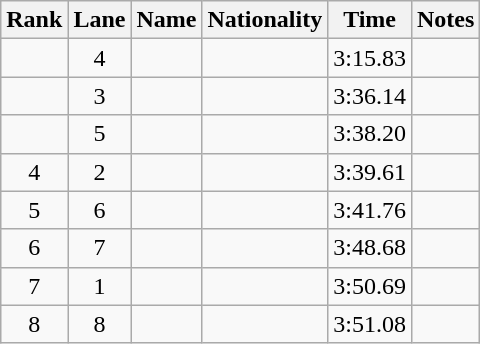<table class="wikitable sortable" style="text-align:center">
<tr>
<th>Rank</th>
<th>Lane</th>
<th>Name</th>
<th>Nationality</th>
<th>Time</th>
<th>Notes</th>
</tr>
<tr>
<td></td>
<td>4</td>
<td align=left></td>
<td align=left></td>
<td>3:15.83</td>
<td></td>
</tr>
<tr>
<td></td>
<td>3</td>
<td align=left></td>
<td align=left></td>
<td>3:36.14</td>
<td></td>
</tr>
<tr>
<td></td>
<td>5</td>
<td align=left></td>
<td align=left></td>
<td>3:38.20</td>
<td></td>
</tr>
<tr>
<td>4</td>
<td>2</td>
<td align=left></td>
<td align=left></td>
<td>3:39.61</td>
<td></td>
</tr>
<tr>
<td>5</td>
<td>6</td>
<td align=left></td>
<td align=left></td>
<td>3:41.76</td>
<td></td>
</tr>
<tr>
<td>6</td>
<td>7</td>
<td align=left></td>
<td align=left></td>
<td>3:48.68</td>
<td></td>
</tr>
<tr>
<td>7</td>
<td>1</td>
<td align=left></td>
<td align=left></td>
<td>3:50.69</td>
<td></td>
</tr>
<tr>
<td>8</td>
<td>8</td>
<td align=left></td>
<td align=left></td>
<td>3:51.08</td>
<td></td>
</tr>
</table>
